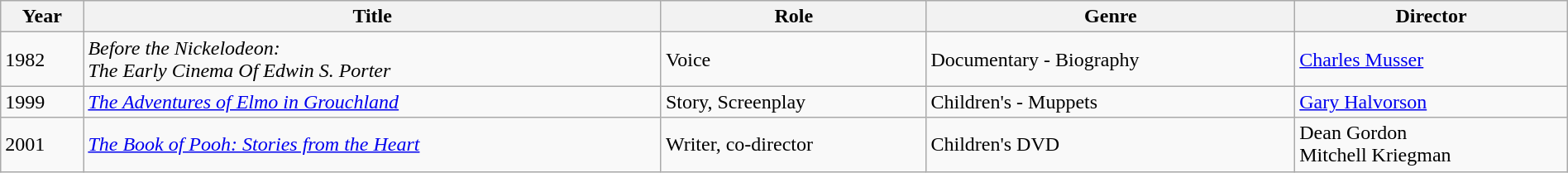<table class="wikitable" style="width:100%">
<tr>
<th>Year</th>
<th>Title</th>
<th>Role</th>
<th>Genre</th>
<th>Director</th>
</tr>
<tr>
<td>1982</td>
<td><em>Before the Nickelodeon:<br> The Early Cinema Of Edwin S. Porter</em></td>
<td>Voice</td>
<td>Documentary - Biography</td>
<td><a href='#'>Charles Musser</a></td>
</tr>
<tr>
<td>1999</td>
<td><em><a href='#'>The Adventures of Elmo in Grouchland</a></em></td>
<td>Story, Screenplay</td>
<td>Children's - Muppets</td>
<td><a href='#'>Gary Halvorson</a></td>
</tr>
<tr>
<td>2001</td>
<td><em><a href='#'>The Book of Pooh: Stories from the Heart</a></em></td>
<td>Writer, co-director</td>
<td>Children's DVD</td>
<td>Dean Gordon <br> Mitchell Kriegman</td>
</tr>
</table>
